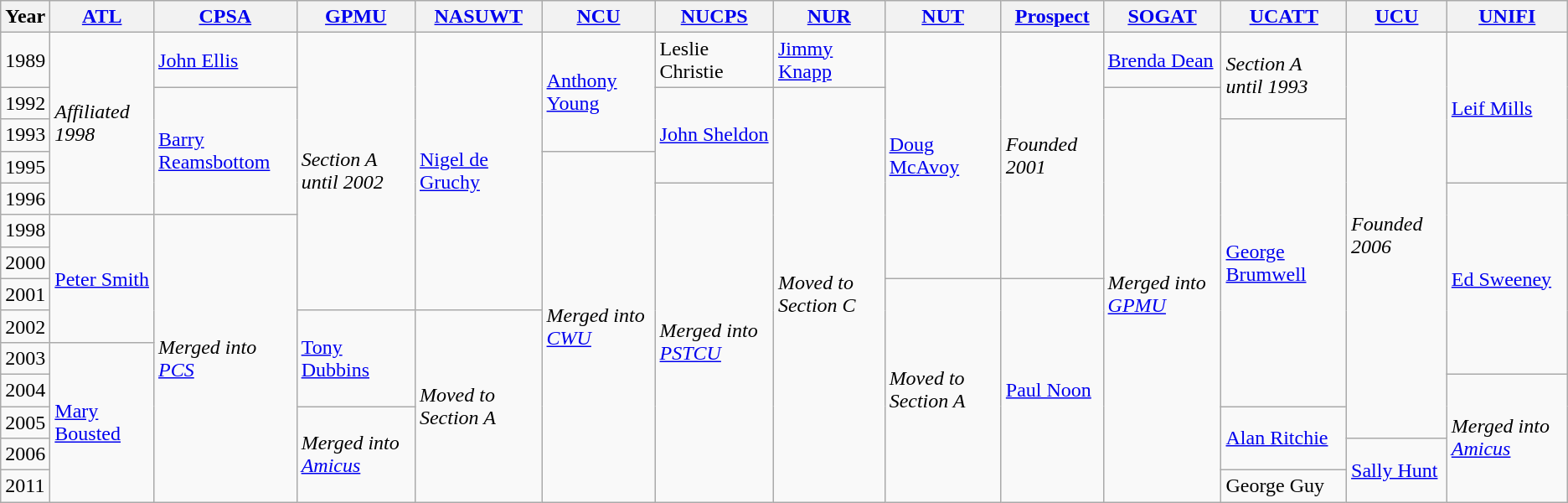<table class="wikitable">
<tr>
<th>Year</th>
<th><a href='#'>ATL</a></th>
<th><a href='#'>CPSA</a></th>
<th><a href='#'>GPMU</a></th>
<th><a href='#'>NASUWT</a></th>
<th><a href='#'>NCU</a></th>
<th><a href='#'>NUCPS</a></th>
<th><a href='#'>NUR</a></th>
<th><a href='#'>NUT</a></th>
<th><a href='#'>Prospect</a></th>
<th><a href='#'>SOGAT</a></th>
<th><a href='#'>UCATT</a></th>
<th><a href='#'>UCU</a></th>
<th><a href='#'>UNIFI</a></th>
</tr>
<tr>
<td>1989</td>
<td rowspan=5><em>Affiliated 1998</em></td>
<td><a href='#'>John Ellis</a></td>
<td rowspan=8><em>Section A until 2002</em></td>
<td rowspan=8><a href='#'>Nigel de Gruchy</a></td>
<td rowspan=3><a href='#'>Anthony Young</a></td>
<td>Leslie Christie</td>
<td><a href='#'>Jimmy Knapp</a></td>
<td rowspan=7><a href='#'>Doug McAvoy</a></td>
<td rowspan=7><em>Founded 2001</em></td>
<td><a href='#'>Brenda Dean</a></td>
<td rowspan=2><em>Section A until 1993</em></td>
<td rowspan=12><em>Founded 2006</em></td>
<td rowspan=4><a href='#'>Leif Mills</a></td>
</tr>
<tr>
<td>1992</td>
<td rowspan=4><a href='#'>Barry Reamsbottom</a></td>
<td rowspan=3><a href='#'>John Sheldon</a></td>
<td rowspan=13><em>Moved to Section C</em></td>
<td rowspan=13><em>Merged into <a href='#'>GPMU</a></em></td>
</tr>
<tr>
<td>1993</td>
<td rowspan=9><a href='#'>George Brumwell</a></td>
</tr>
<tr>
<td>1995</td>
<td rowspan=11><em>Merged into <a href='#'>CWU</a></em></td>
</tr>
<tr>
<td>1996</td>
<td rowspan=10><em>Merged into <a href='#'>PSTCU</a></em></td>
<td rowspan=6><a href='#'>Ed Sweeney</a></td>
</tr>
<tr>
<td>1998</td>
<td rowspan=4><a href='#'>Peter Smith</a></td>
<td rowspan=9><em>Merged into <a href='#'>PCS</a></em></td>
</tr>
<tr>
<td>2000</td>
</tr>
<tr>
<td>2001</td>
<td rowspan=7><em>Moved to Section A</em></td>
<td rowspan=7><a href='#'>Paul Noon</a></td>
</tr>
<tr>
<td>2002</td>
<td rowspan=3><a href='#'>Tony Dubbins</a></td>
<td rowspan=6><em>Moved to Section A</em></td>
</tr>
<tr>
<td>2003</td>
<td rowspan=5><a href='#'>Mary Bousted</a></td>
</tr>
<tr>
<td>2004</td>
<td rowspan=4><em>Merged into <a href='#'>Amicus</a></em></td>
</tr>
<tr>
<td>2005</td>
<td rowspan=3><em>Merged into <a href='#'>Amicus</a></em></td>
<td rowspan=2><a href='#'>Alan Ritchie</a></td>
</tr>
<tr>
<td>2006</td>
<td rowspan=2><a href='#'>Sally Hunt</a></td>
</tr>
<tr>
<td>2011</td>
<td>George Guy</td>
</tr>
</table>
